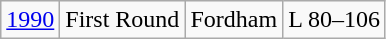<table class="wikitable">
<tr align="center">
<td><a href='#'>1990</a></td>
<td>First Round</td>
<td>Fordham</td>
<td>L 80–106</td>
</tr>
</table>
